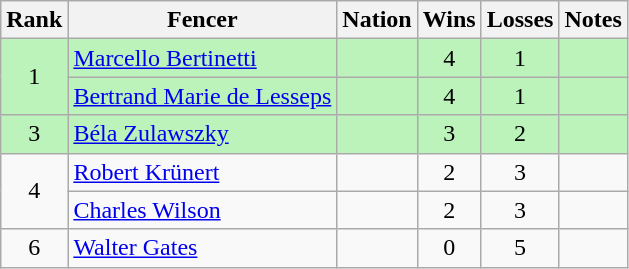<table class="wikitable sortable" style="text-align:center">
<tr>
<th>Rank</th>
<th>Fencer</th>
<th>Nation</th>
<th>Wins</th>
<th>Losses</th>
<th>Notes</th>
</tr>
<tr bgcolor=bbf3bb>
<td rowspan=2>1</td>
<td align=left><a href='#'>Marcello Bertinetti</a></td>
<td align=left></td>
<td>4</td>
<td>1</td>
<td></td>
</tr>
<tr bgcolor=bbf3bb>
<td align=left><a href='#'>Bertrand Marie de Lesseps</a></td>
<td align=left></td>
<td>4</td>
<td>1</td>
<td></td>
</tr>
<tr bgcolor=bbf3bb>
<td>3</td>
<td align=left><a href='#'>Béla Zulawszky</a></td>
<td align=left></td>
<td>3</td>
<td>2</td>
<td></td>
</tr>
<tr>
<td rowspan=2>4</td>
<td align=left><a href='#'>Robert Krünert</a></td>
<td align=left></td>
<td>2</td>
<td>3</td>
<td></td>
</tr>
<tr>
<td align=left><a href='#'>Charles Wilson</a></td>
<td align=left></td>
<td>2</td>
<td>3</td>
<td></td>
</tr>
<tr>
<td>6</td>
<td align=left><a href='#'>Walter Gates</a></td>
<td align=left></td>
<td>0</td>
<td>5</td>
<td></td>
</tr>
</table>
